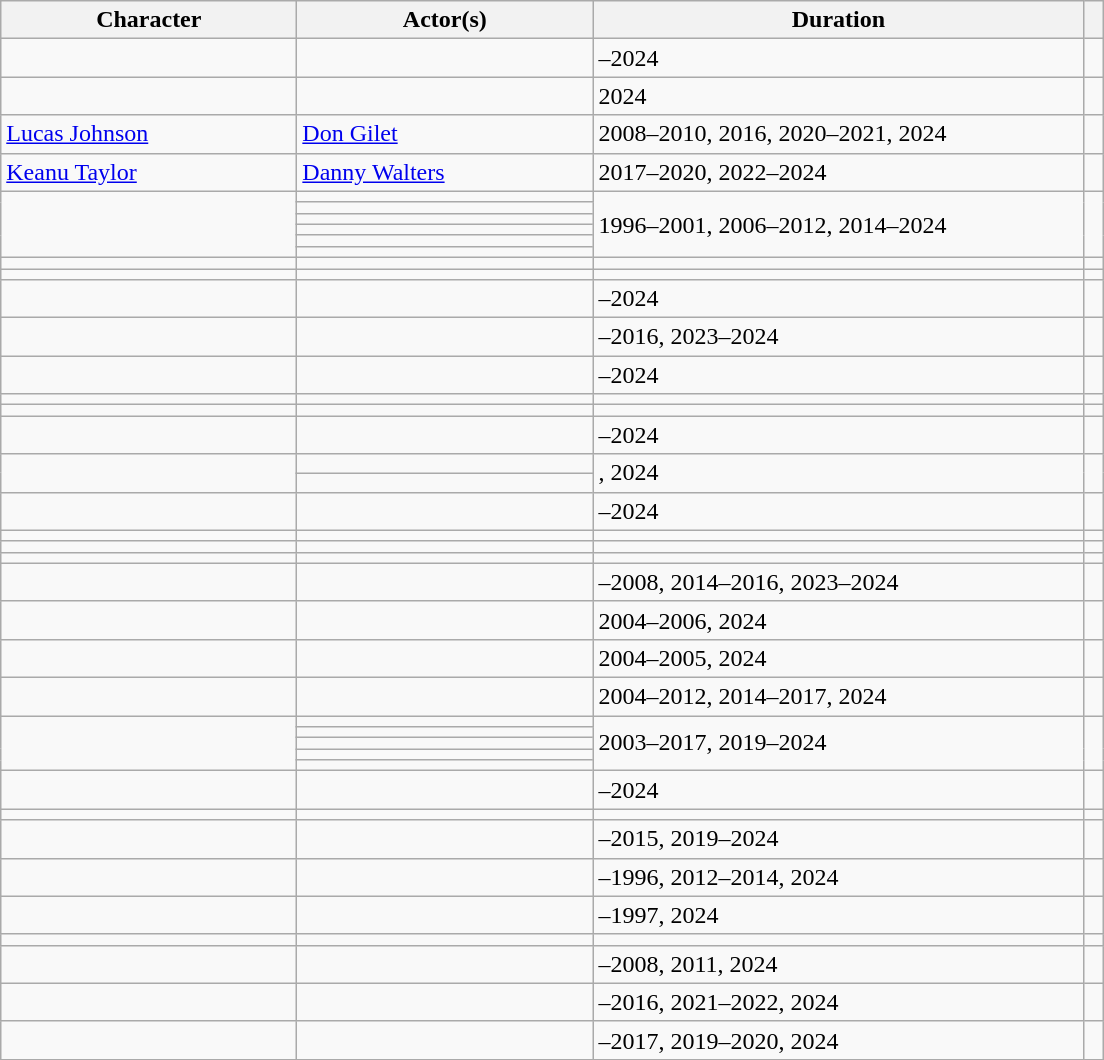<table class="wikitable sortable">
<tr>
<th scope="col" style="width:190px;">Character</th>
<th scope="col" style="width:190px;">Actor(s)</th>
<th scope="col" style="width:320px;">Duration</th>
<th scope="col" style="width:5px;"></th>
</tr>
<tr>
<td></td>
<td></td>
<td>–2024</td>
<td align="center"></td>
</tr>
<tr>
<td></td>
<td></td>
<td>2024</td>
<td align="center"></td>
</tr>
<tr>
<td><a href='#'>Lucas Johnson</a></td>
<td><a href='#'>Don Gilet</a></td>
<td>2008–2010, 2016, 2020–2021, 2024</td>
<td style="text-align:center;"></td>
</tr>
<tr>
<td><a href='#'>Keanu Taylor</a></td>
<td><a href='#'>Danny Walters</a></td>
<td>2017–2020, 2022–2024</td>
<td></td>
</tr>
<tr>
<td rowspan="6"></td>
<td></td>
<td rowspan="6">1996–2001, 2006–2012, 2014–2024</td>
<td rowspan="6" align="center"></td>
</tr>
<tr>
<td></td>
</tr>
<tr>
<td></td>
</tr>
<tr>
<td></td>
</tr>
<tr>
<td></td>
</tr>
<tr>
<td></td>
</tr>
<tr>
<td></td>
<td></td>
<td></td>
<td align="center"></td>
</tr>
<tr>
<td></td>
<td></td>
<td></td>
<td align="center"></td>
</tr>
<tr>
<td></td>
<td></td>
<td>–2024</td>
<td align="center"></td>
</tr>
<tr>
<td></td>
<td></td>
<td>–2016, 2023–2024</td>
<td align="center"></td>
</tr>
<tr>
<td></td>
<td></td>
<td>–2024</td>
<td align="center"></td>
</tr>
<tr>
<td></td>
<td></td>
<td></td>
<td align="center"></td>
</tr>
<tr>
<td></td>
<td></td>
<td></td>
<td align="center"></td>
</tr>
<tr>
<td></td>
<td></td>
<td>–2024</td>
<td align="center"></td>
</tr>
<tr>
<td rowspan="2"></td>
<td></td>
<td rowspan="2">, 2024</td>
<td style="text-align:center;" rowspan="2"></td>
</tr>
<tr>
<td></td>
</tr>
<tr>
<td></td>
<td></td>
<td>–2024</td>
<td style="text-align:center;"></td>
</tr>
<tr>
<td></td>
<td></td>
<td></td>
<td style="text-align:center;"></td>
</tr>
<tr>
<td></td>
<td></td>
<td></td>
<td align="center"></td>
</tr>
<tr>
<td></td>
<td></td>
<td></td>
<td align="center"></td>
</tr>
<tr>
<td></td>
<td></td>
<td>–2008, 2014–2016, 2023–2024</td>
<td align="center"></td>
</tr>
<tr>
<td></td>
<td></td>
<td>2004–2006, 2024</td>
<td align="center"></td>
</tr>
<tr>
<td></td>
<td></td>
<td>2004–2005, 2024</td>
<td align="center"></td>
</tr>
<tr>
<td></td>
<td></td>
<td>2004–2012, 2014–2017, 2024</td>
<td style="text-align:center;"></td>
</tr>
<tr>
<td rowspan="5"></td>
<td></td>
<td rowspan="5">2003–2017, 2019–2024</td>
<td rowspan="5" align="center"></td>
</tr>
<tr>
<td></td>
</tr>
<tr>
<td></td>
</tr>
<tr>
<td></td>
</tr>
<tr>
<td></td>
</tr>
<tr>
<td></td>
<td></td>
<td>–2024</td>
<td align="center"></td>
</tr>
<tr>
<td></td>
<td></td>
<td></td>
<td align="center"></td>
</tr>
<tr>
<td></td>
<td></td>
<td>–2015, 2019–2024</td>
<td align="center"></td>
</tr>
<tr>
<td></td>
<td></td>
<td>–1996, 2012–2014, 2024</td>
<td align="center"></td>
</tr>
<tr>
<td></td>
<td></td>
<td>–1997, 2024</td>
<td align="center"></td>
</tr>
<tr>
<td></td>
<td></td>
<td></td>
<td align="center"></td>
</tr>
<tr>
<td></td>
<td></td>
<td>–2008, 2011, 2024</td>
<td style="text-align:center;"></td>
</tr>
<tr>
<td></td>
<td></td>
<td>–2016, 2021–2022, 2024</td>
<td align="center"></td>
</tr>
<tr>
<td></td>
<td></td>
<td>–2017, 2019–2020, 2024</td>
<td align="center"></td>
</tr>
<tr>
</tr>
</table>
